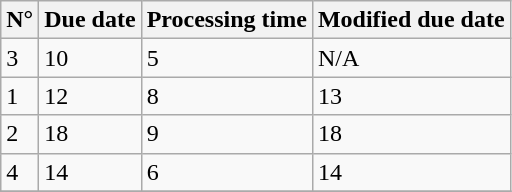<table class="wikitable alternance">
<tr>
<th scope="col">N°</th>
<th scope="col">Due date</th>
<th scope="col">Processing time</th>
<th scope="col">Modified due date</th>
</tr>
<tr>
<td>3</td>
<td>10</td>
<td>5</td>
<td>N/A</td>
</tr>
<tr>
<td>1</td>
<td>12</td>
<td>8</td>
<td>13</td>
</tr>
<tr>
<td>2</td>
<td>18</td>
<td>9</td>
<td>18</td>
</tr>
<tr>
<td>4</td>
<td>14</td>
<td>6</td>
<td>14</td>
</tr>
<tr>
</tr>
</table>
